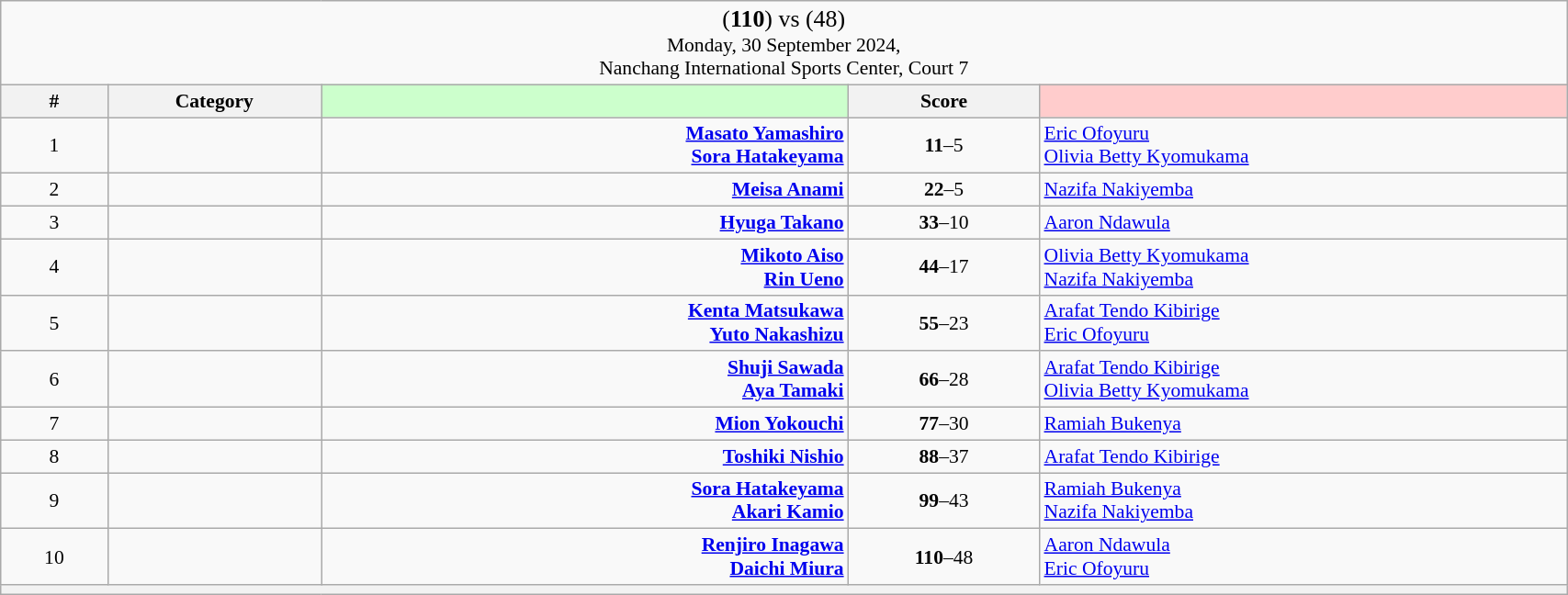<table class="wikitable mw-collapsible mw-collapsed" style="font-size:90%; text-align:center" width="90%">
<tr>
<td colspan="5"><big>(<strong>110</strong>) <strong></strong> vs  (48)</big><br>Monday, 30 September 2024, <br>Nanchang International Sports Center, Court 7</td>
</tr>
<tr>
<th width="25">#</th>
<th width="50">Category</th>
<th style="background-color:#CCFFCC" width="150"></th>
<th width="50">Score<br></th>
<th style="background-color:#FFCCCC" width="150"></th>
</tr>
<tr>
<td>1</td>
<td></td>
<td align="right"><strong><a href='#'>Masato Yamashiro</a> <br><a href='#'>Sora Hatakeyama</a> </strong></td>
<td><strong>11</strong>–5<br></td>
<td align="left"> <a href='#'>Eric Ofoyuru</a><br> <a href='#'>Olivia Betty Kyomukama</a></td>
</tr>
<tr>
<td>2</td>
<td></td>
<td align="right"><strong><a href='#'>Meisa Anami</a> </strong></td>
<td><strong>22</strong>–5<br></td>
<td align="left"> <a href='#'>Nazifa Nakiyemba</a></td>
</tr>
<tr>
<td>3</td>
<td></td>
<td align="right"><strong><a href='#'>Hyuga Takano</a> </strong></td>
<td><strong>33</strong>–10<br></td>
<td align="left"> <a href='#'>Aaron Ndawula</a></td>
</tr>
<tr>
<td>4</td>
<td></td>
<td align="right"><strong><a href='#'>Mikoto Aiso</a> <br><a href='#'>Rin Ueno</a> </strong></td>
<td><strong>44</strong>–17<br></td>
<td align="left"> <a href='#'>Olivia Betty Kyomukama</a><br> <a href='#'>Nazifa Nakiyemba</a></td>
</tr>
<tr>
<td>5</td>
<td></td>
<td align="right"><strong><a href='#'>Kenta Matsukawa</a> <br><a href='#'>Yuto Nakashizu</a> </strong></td>
<td><strong>55</strong>–23<br></td>
<td align="left"> <a href='#'>Arafat Tendo Kibirige</a><br> <a href='#'>Eric Ofoyuru</a></td>
</tr>
<tr>
<td>6</td>
<td></td>
<td align="right"><strong><a href='#'>Shuji Sawada</a> <br><a href='#'>Aya Tamaki</a> </strong></td>
<td><strong>66</strong>–28<br></td>
<td align="left"> <a href='#'>Arafat Tendo Kibirige</a><br> <a href='#'>Olivia Betty Kyomukama</a></td>
</tr>
<tr>
<td>7</td>
<td></td>
<td align="right"><strong><a href='#'>Mion Yokouchi</a> </strong></td>
<td><strong>77</strong>–30<br></td>
<td align="left"> <a href='#'>Ramiah Bukenya</a></td>
</tr>
<tr>
<td>8</td>
<td></td>
<td align="right"><strong><a href='#'>Toshiki Nishio</a> </strong></td>
<td><strong>88</strong>–37<br></td>
<td align="left"> <a href='#'>Arafat Tendo Kibirige</a></td>
</tr>
<tr>
<td>9</td>
<td></td>
<td align="right"><strong><a href='#'>Sora Hatakeyama</a> <br><a href='#'>Akari Kamio</a> </strong></td>
<td><strong>99</strong>–43<br></td>
<td align="left"> <a href='#'>Ramiah Bukenya</a><br> <a href='#'>Nazifa Nakiyemba</a></td>
</tr>
<tr>
<td>10</td>
<td></td>
<td align="right"><strong><a href='#'>Renjiro Inagawa</a> <br><a href='#'> Daichi Miura</a> </strong></td>
<td><strong>110</strong>–48<br></td>
<td align="left"> <a href='#'>Aaron Ndawula</a><br> <a href='#'>Eric Ofoyuru</a></td>
</tr>
<tr>
<th colspan="5"></th>
</tr>
</table>
